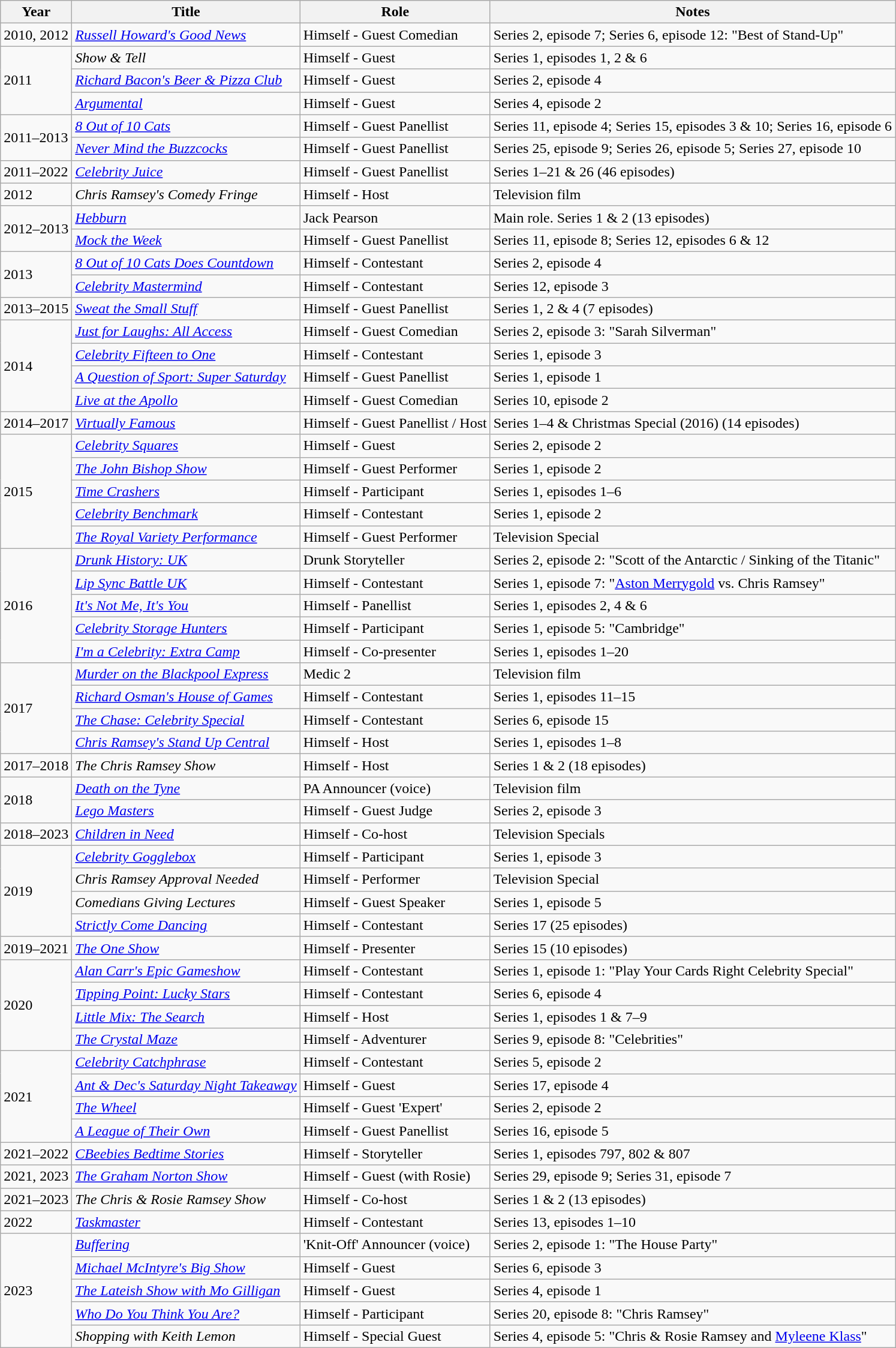<table class="wikitable">
<tr>
<th>Year</th>
<th>Title</th>
<th>Role</th>
<th>Notes</th>
</tr>
<tr>
<td>2010, 2012</td>
<td><em><a href='#'>Russell Howard's Good News</a></em></td>
<td>Himself - Guest Comedian</td>
<td>Series 2, episode 7; Series 6, episode 12: "Best of Stand-Up"</td>
</tr>
<tr>
<td rowspan="3">2011</td>
<td><em>Show & Tell</em></td>
<td>Himself - Guest</td>
<td>Series 1, episodes 1, 2 & 6</td>
</tr>
<tr>
<td><em><a href='#'>Richard Bacon's Beer & Pizza Club</a></em></td>
<td>Himself - Guest</td>
<td>Series 2, episode 4</td>
</tr>
<tr>
<td><em><a href='#'>Argumental</a></em></td>
<td>Himself - Guest</td>
<td>Series 4, episode 2</td>
</tr>
<tr>
<td rowspan="2">2011–2013</td>
<td><em><a href='#'>8 Out of 10 Cats</a></em></td>
<td>Himself - Guest Panellist</td>
<td>Series 11, episode 4; Series 15, episodes 3 & 10; Series 16, episode 6</td>
</tr>
<tr>
<td><em><a href='#'>Never Mind the Buzzcocks</a></em></td>
<td>Himself - Guest Panellist</td>
<td>Series 25, episode 9; Series 26, episode 5; Series 27, episode 10</td>
</tr>
<tr>
<td>2011–2022</td>
<td><em><a href='#'>Celebrity Juice</a></em></td>
<td>Himself - Guest Panellist</td>
<td>Series 1–21 & 26 (46 episodes)</td>
</tr>
<tr>
<td>2012</td>
<td><em>Chris Ramsey's Comedy Fringe</em></td>
<td>Himself - Host</td>
<td>Television film</td>
</tr>
<tr>
<td rowspan="2">2012–2013</td>
<td><em><a href='#'>Hebburn</a></em></td>
<td>Jack Pearson</td>
<td>Main role. Series 1 & 2 (13 episodes)</td>
</tr>
<tr>
<td><em><a href='#'>Mock the Week</a></em></td>
<td>Himself - Guest Panellist</td>
<td>Series 11, episode 8; Series 12, episodes 6 & 12</td>
</tr>
<tr>
<td rowspan="2">2013</td>
<td><em><a href='#'>8 Out of 10 Cats Does Countdown</a></em></td>
<td>Himself - Contestant</td>
<td>Series 2, episode 4</td>
</tr>
<tr>
<td><em><a href='#'>Celebrity Mastermind</a></em></td>
<td>Himself - Contestant</td>
<td>Series 12, episode 3</td>
</tr>
<tr>
<td>2013–2015</td>
<td><em><a href='#'>Sweat the Small Stuff</a></em></td>
<td>Himself - Guest Panellist</td>
<td>Series 1, 2 & 4 (7 episodes)</td>
</tr>
<tr>
<td rowspan="4">2014</td>
<td><em><a href='#'>Just for Laughs: All Access</a></em></td>
<td>Himself - Guest Comedian</td>
<td>Series 2, episode 3: "Sarah Silverman"</td>
</tr>
<tr>
<td><em><a href='#'>Celebrity Fifteen to One</a></em></td>
<td>Himself - Contestant</td>
<td>Series 1, episode 3</td>
</tr>
<tr>
<td><em><a href='#'>A Question of Sport: Super Saturday</a></em></td>
<td>Himself - Guest Panellist</td>
<td>Series 1, episode 1</td>
</tr>
<tr>
<td><em><a href='#'>Live at the Apollo</a></em></td>
<td>Himself - Guest Comedian</td>
<td>Series 10, episode 2</td>
</tr>
<tr>
<td>2014–2017</td>
<td><em><a href='#'>Virtually Famous</a></em></td>
<td>Himself - Guest Panellist / Host</td>
<td>Series 1–4 & Christmas Special (2016) (14 episodes)</td>
</tr>
<tr>
<td rowspan="5">2015</td>
<td><em><a href='#'>Celebrity Squares</a></em></td>
<td>Himself - Guest</td>
<td>Series 2, episode 2</td>
</tr>
<tr>
<td><em><a href='#'>The John Bishop Show</a></em></td>
<td>Himself - Guest Performer</td>
<td>Series 1, episode 2</td>
</tr>
<tr>
<td><em><a href='#'>Time Crashers</a></em></td>
<td>Himself - Participant</td>
<td>Series 1, episodes 1–6</td>
</tr>
<tr>
<td><em><a href='#'>Celebrity Benchmark</a></em></td>
<td>Himself - Contestant</td>
<td>Series 1, episode 2</td>
</tr>
<tr>
<td><em><a href='#'>The Royal Variety Performance</a></em></td>
<td>Himself - Guest Performer</td>
<td>Television Special</td>
</tr>
<tr>
<td rowspan="5">2016</td>
<td><em><a href='#'>Drunk History: UK</a></em></td>
<td>Drunk Storyteller</td>
<td>Series 2, episode 2: "Scott of the Antarctic / Sinking of the Titanic"</td>
</tr>
<tr>
<td><em><a href='#'>Lip Sync Battle UK</a></em></td>
<td>Himself - Contestant</td>
<td>Series 1, episode 7: "<a href='#'>Aston Merrygold</a> vs. Chris Ramsey"</td>
</tr>
<tr>
<td><em><a href='#'>It's Not Me, It's You</a></em></td>
<td>Himself - Panellist</td>
<td>Series 1, episodes 2, 4 & 6</td>
</tr>
<tr>
<td><em><a href='#'>Celebrity Storage Hunters</a></em></td>
<td>Himself - Participant</td>
<td>Series 1, episode 5: "Cambridge"</td>
</tr>
<tr>
<td><em><a href='#'>I'm a Celebrity: Extra Camp</a></em></td>
<td>Himself - Co-presenter</td>
<td>Series 1, episodes 1–20</td>
</tr>
<tr>
<td rowspan="4">2017</td>
<td><em><a href='#'>Murder on the Blackpool Express</a></em></td>
<td>Medic 2</td>
<td>Television film</td>
</tr>
<tr>
<td><em><a href='#'>Richard Osman's House of Games</a></em></td>
<td>Himself - Contestant</td>
<td>Series 1, episodes 11–15</td>
</tr>
<tr>
<td><em><a href='#'>The Chase: Celebrity Special</a></em></td>
<td>Himself - Contestant</td>
<td>Series 6, episode 15</td>
</tr>
<tr>
<td><em><a href='#'>Chris Ramsey's Stand Up Central</a></em></td>
<td>Himself - Host</td>
<td>Series 1, episodes 1–8</td>
</tr>
<tr>
<td>2017–2018</td>
<td><em>The Chris Ramsey Show</em></td>
<td>Himself - Host</td>
<td>Series 1 & 2 (18 episodes)</td>
</tr>
<tr>
<td rowspan="2">2018</td>
<td><em><a href='#'>Death on the Tyne</a></em></td>
<td>PA Announcer (voice)</td>
<td>Television film</td>
</tr>
<tr>
<td><em><a href='#'>Lego Masters</a></em></td>
<td>Himself - Guest Judge</td>
<td>Series 2, episode 3</td>
</tr>
<tr>
<td>2018–2023</td>
<td><em><a href='#'>Children in Need</a></em></td>
<td>Himself - Co-host</td>
<td>Television Specials</td>
</tr>
<tr>
<td rowspan="4">2019</td>
<td><em><a href='#'>Celebrity Gogglebox</a></em></td>
<td>Himself - Participant</td>
<td>Series 1, episode 3</td>
</tr>
<tr>
<td><em>Chris Ramsey Approval Needed</em></td>
<td>Himself - Performer</td>
<td>Television Special</td>
</tr>
<tr>
<td><em>Comedians Giving Lectures</em></td>
<td>Himself - Guest Speaker</td>
<td>Series 1, episode 5</td>
</tr>
<tr>
<td><em><a href='#'>Strictly Come Dancing</a></em></td>
<td>Himself - Contestant</td>
<td>Series 17 (25 episodes)</td>
</tr>
<tr>
<td>2019–2021</td>
<td><em><a href='#'>The One Show</a></em></td>
<td>Himself - Presenter</td>
<td>Series 15 (10 episodes)</td>
</tr>
<tr>
<td rowspan="4">2020</td>
<td><em><a href='#'>Alan Carr's Epic Gameshow</a></em></td>
<td>Himself - Contestant</td>
<td>Series 1, episode 1: "Play Your Cards Right Celebrity Special"</td>
</tr>
<tr>
<td><em><a href='#'>Tipping Point: Lucky Stars</a></em></td>
<td>Himself - Contestant</td>
<td>Series 6, episode 4</td>
</tr>
<tr>
<td><em><a href='#'>Little Mix: The Search</a></em></td>
<td>Himself - Host</td>
<td>Series 1, episodes 1 & 7–9</td>
</tr>
<tr>
<td><em><a href='#'>The Crystal Maze</a></em></td>
<td>Himself - Adventurer</td>
<td>Series 9, episode 8: "Celebrities"</td>
</tr>
<tr>
<td rowspan="4">2021</td>
<td><em><a href='#'>Celebrity Catchphrase</a></em></td>
<td>Himself - Contestant</td>
<td>Series 5, episode 2</td>
</tr>
<tr>
<td><em><a href='#'>Ant & Dec's Saturday Night Takeaway</a></em></td>
<td>Himself - Guest</td>
<td>Series 17, episode 4</td>
</tr>
<tr>
<td><em><a href='#'>The Wheel</a></em></td>
<td>Himself - Guest 'Expert'</td>
<td>Series 2, episode 2</td>
</tr>
<tr>
<td><em><a href='#'>A League of Their Own</a></em></td>
<td>Himself - Guest Panellist</td>
<td>Series 16, episode 5</td>
</tr>
<tr>
<td>2021–2022</td>
<td><em><a href='#'>CBeebies Bedtime Stories</a></em></td>
<td>Himself - Storyteller</td>
<td>Series 1, episodes 797, 802 & 807</td>
</tr>
<tr>
<td>2021, 2023</td>
<td><em><a href='#'>The Graham Norton Show</a></em></td>
<td>Himself - Guest (with Rosie)</td>
<td>Series 29, episode 9; Series 31, episode 7</td>
</tr>
<tr>
<td>2021–2023</td>
<td><em>The Chris & Rosie Ramsey Show</em></td>
<td>Himself - Co-host</td>
<td>Series 1 & 2 (13 episodes)</td>
</tr>
<tr>
<td>2022</td>
<td><em><a href='#'>Taskmaster</a></em></td>
<td>Himself - Contestant</td>
<td>Series 13, episodes 1–10</td>
</tr>
<tr>
<td rowspan="5">2023</td>
<td><em><a href='#'>Buffering</a></em></td>
<td>'Knit-Off' Announcer (voice)</td>
<td>Series 2, episode 1: "The House Party"</td>
</tr>
<tr>
<td><em><a href='#'>Michael McIntyre's Big Show</a></em></td>
<td>Himself - Guest</td>
<td>Series 6, episode 3</td>
</tr>
<tr>
<td><em><a href='#'>The Lateish Show with Mo Gilligan</a></em></td>
<td>Himself - Guest</td>
<td>Series 4, episode 1</td>
</tr>
<tr>
<td><em><a href='#'>Who Do You Think You Are?</a></em></td>
<td>Himself - Participant</td>
<td>Series 20, episode 8: "Chris Ramsey"</td>
</tr>
<tr>
<td><em>Shopping with Keith Lemon</em></td>
<td>Himself - Special Guest</td>
<td>Series 4, episode 5: "Chris & Rosie Ramsey and <a href='#'>Myleene Klass</a>"</td>
</tr>
</table>
